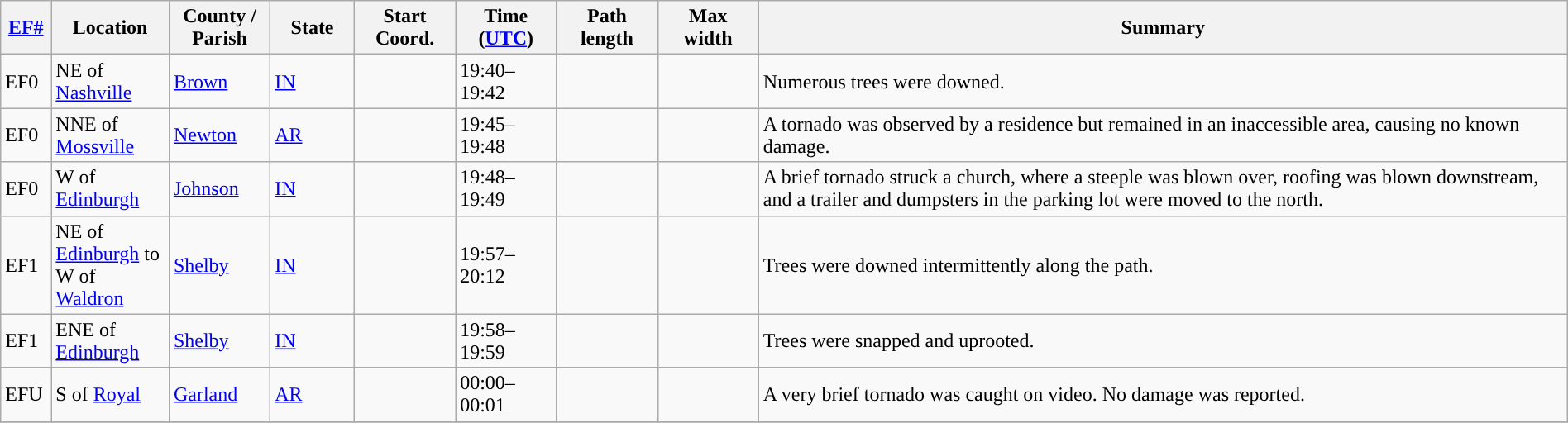<table class="wikitable sortable" style="width:100%;">
<tr>
<th scope="col"  style="width:3%; text-align:center;"><a href='#'>EF#</a></th>
<th scope="col"  style="width:7%; text-align:center;" class="unsortable">Location</th>
<th scope="col"  style="width:6%; text-align:center;" class="unsortable">County / Parish</th>
<th scope="col"  style="width:5%; text-align:center;">State</th>
<th scope="col"  style="width:6%; text-align:center;">Start Coord.</th>
<th scope="col"  style="width:6%; text-align:center;">Time (<a href='#'>UTC</a>)</th>
<th scope="col"  style="width:6%; text-align:center;">Path length</th>
<th scope="col"  style="width:6%; text-align:center;">Max width</th>
<th scope="col" class="unsortable" style="width:48%; text-align:center;">Summary</th>
</tr>
<tr>
<td>EF0</td>
<td>NE of <a href='#'>Nashville</a></td>
<td><a href='#'>Brown</a></td>
<td><a href='#'>IN</a></td>
<td></td>
<td>19:40–19:42</td>
<td></td>
<td></td>
<td>Numerous trees were downed.</td>
</tr>
<tr>
<td>EF0</td>
<td>NNE of <a href='#'>Mossville</a></td>
<td><a href='#'>Newton</a></td>
<td><a href='#'>AR</a></td>
<td></td>
<td>19:45–19:48</td>
<td></td>
<td></td>
<td>A tornado was observed by a residence but remained in an inaccessible area, causing no known damage.</td>
</tr>
<tr>
<td>EF0</td>
<td>W of <a href='#'>Edinburgh</a></td>
<td><a href='#'>Johnson</a></td>
<td><a href='#'>IN</a></td>
<td></td>
<td>19:48–19:49</td>
<td></td>
<td></td>
<td>A brief tornado struck a church, where a steeple was blown over, roofing was blown downstream, and a trailer and dumpsters in the parking lot were moved to the north.</td>
</tr>
<tr>
<td>EF1</td>
<td>NE of <a href='#'>Edinburgh</a> to W of <a href='#'>Waldron</a></td>
<td><a href='#'>Shelby</a></td>
<td><a href='#'>IN</a></td>
<td></td>
<td>19:57–20:12</td>
<td></td>
<td></td>
<td>Trees were downed intermittently along the path.</td>
</tr>
<tr>
<td>EF1</td>
<td>ENE of <a href='#'>Edinburgh</a></td>
<td><a href='#'>Shelby</a></td>
<td><a href='#'>IN</a></td>
<td></td>
<td>19:58–19:59</td>
<td></td>
<td></td>
<td>Trees were snapped and uprooted.</td>
</tr>
<tr>
<td>EFU</td>
<td>S of <a href='#'>Royal</a></td>
<td><a href='#'>Garland</a></td>
<td><a href='#'>AR</a></td>
<td></td>
<td>00:00–00:01</td>
<td></td>
<td></td>
<td>A very brief tornado was caught on video. No damage was reported.</td>
</tr>
<tr>
</tr>
</table>
